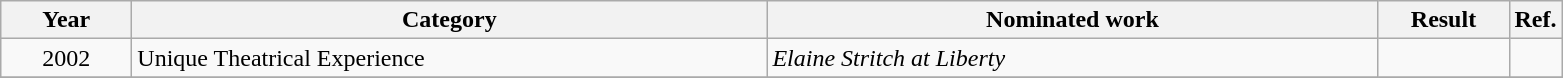<table class=wikitable>
<tr>
<th scope="col" style="width:5em;">Year</th>
<th scope="col" style="width:26em;">Category</th>
<th scope="col" style="width:25em;">Nominated work</th>
<th scope="col" style="width:5em;">Result</th>
<th>Ref.</th>
</tr>
<tr>
<td style="text-align:center;">2002</td>
<td>Unique Theatrical Experience</td>
<td><em>Elaine Stritch at Liberty</em></td>
<td></td>
<td></td>
</tr>
<tr>
</tr>
</table>
